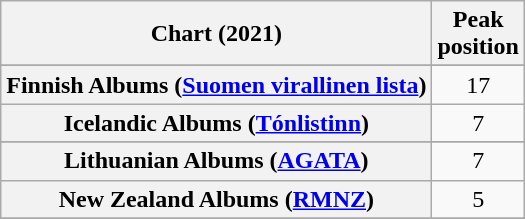<table class="wikitable sortable plainrowheaders" style="text-align:center">
<tr>
<th scope="col">Chart (2021)</th>
<th scope="col">Peak<br>position</th>
</tr>
<tr>
</tr>
<tr>
</tr>
<tr>
</tr>
<tr>
</tr>
<tr>
</tr>
<tr>
</tr>
<tr>
<th scope="row">Finnish Albums (<a href='#'>Suomen virallinen lista</a>)</th>
<td>17</td>
</tr>
<tr>
<th scope="row">Icelandic Albums (<a href='#'>Tónlistinn</a>)</th>
<td>7</td>
</tr>
<tr>
</tr>
<tr>
<th scope="row">Lithuanian Albums (<a href='#'>AGATA</a>)</th>
<td>7</td>
</tr>
<tr>
<th scope="row">New Zealand Albums (<a href='#'>RMNZ</a>)</th>
<td>5</td>
</tr>
<tr>
</tr>
<tr>
</tr>
<tr>
</tr>
<tr>
</tr>
<tr>
</tr>
<tr>
</tr>
<tr>
</tr>
<tr>
</tr>
<tr>
</tr>
</table>
